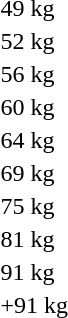<table>
<tr>
<td rowspan=2>49 kg</td>
<td rowspan=2></td>
<td rowspan=2></td>
<td></td>
</tr>
<tr>
<td></td>
</tr>
<tr>
<td rowspan=2>52 kg</td>
<td rowspan=2></td>
<td rowspan=2></td>
<td></td>
</tr>
<tr>
<td></td>
</tr>
<tr>
<td rowspan=2>56 kg</td>
<td rowspan=2></td>
<td rowspan=2></td>
<td></td>
</tr>
<tr>
<td></td>
</tr>
<tr>
<td rowspan=2>60 kg</td>
<td rowspan=2></td>
<td rowspan=2></td>
<td></td>
</tr>
<tr>
<td></td>
</tr>
<tr>
<td rowspan=2>64 kg</td>
<td rowspan=2></td>
<td rowspan=2></td>
<td></td>
</tr>
<tr>
<td></td>
</tr>
<tr>
<td rowspan=2>69 kg</td>
<td rowspan=2></td>
<td rowspan=2></td>
<td></td>
</tr>
<tr>
<td></td>
</tr>
<tr>
<td rowspan=2>75 kg</td>
<td rowspan=2></td>
<td rowspan=2></td>
<td></td>
</tr>
<tr>
<td></td>
</tr>
<tr>
<td rowspan=2>81 kg</td>
<td rowspan=2></td>
<td rowspan=2></td>
<td></td>
</tr>
<tr>
<td></td>
</tr>
<tr>
<td rowspan=2>91 kg</td>
<td rowspan=2></td>
<td rowspan=2></td>
<td></td>
</tr>
<tr>
<td></td>
</tr>
<tr>
<td rowspan=2>+91 kg</td>
<td rowspan=2></td>
<td rowspan=2></td>
<td></td>
</tr>
<tr>
<td></td>
</tr>
</table>
